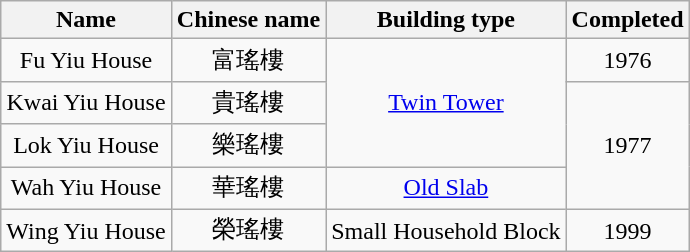<table class="wikitable" style="text-align: center">
<tr>
<th>Name</th>
<th>Chinese name</th>
<th>Building type</th>
<th>Completed</th>
</tr>
<tr>
<td>Fu Yiu House</td>
<td>富瑤樓</td>
<td rowspan="3"><a href='#'>Twin Tower</a></td>
<td>1976</td>
</tr>
<tr>
<td>Kwai Yiu House</td>
<td>貴瑤樓</td>
<td rowspan="3">1977</td>
</tr>
<tr>
<td>Lok Yiu House</td>
<td>樂瑤樓</td>
</tr>
<tr>
<td>Wah Yiu House</td>
<td>華瑤樓</td>
<td><a href='#'>Old Slab</a></td>
</tr>
<tr>
<td>Wing Yiu House</td>
<td>榮瑤樓</td>
<td>Small Household Block</td>
<td>1999</td>
</tr>
</table>
